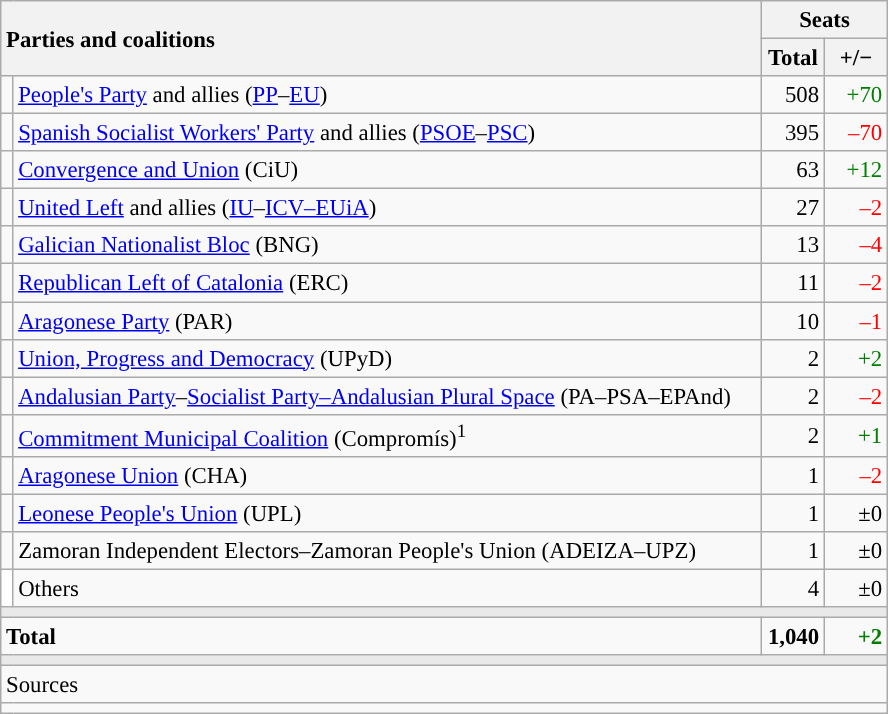<table class="wikitable" style="text-align:right; font-size:95%;">
<tr>
<th style="text-align:left;" rowspan="2" colspan="2" width="500">Parties and coalitions</th>
<th colspan="2">Seats</th>
</tr>
<tr>
<th width="35">Total</th>
<th width="35">+/−</th>
</tr>
<tr>
<td width="1" style="color:inherit;background:"></td>
<td align="left"><a href='#'>People's Party</a> and allies (<a href='#'>PP</a>–<a href='#'>EU</a>)</td>
<td>508</td>
<td style="color:green;">+70</td>
</tr>
<tr>
<td style="color:inherit;background:"></td>
<td align="left"><a href='#'>Spanish Socialist Workers' Party</a> and allies (<a href='#'>PSOE</a>–<a href='#'>PSC</a>)</td>
<td>395</td>
<td style="color:red;">–70</td>
</tr>
<tr>
<td style="color:inherit;background:"></td>
<td align="left"><a href='#'>Convergence and Union</a> (CiU)</td>
<td>63</td>
<td style="color:green;">+12</td>
</tr>
<tr>
<td style="color:inherit;background:"></td>
<td align="left"><a href='#'>United Left</a> and allies (<a href='#'>IU</a>–<a href='#'>ICV–EUiA</a>)</td>
<td>27</td>
<td style="color:red;">–2</td>
</tr>
<tr>
<td style="color:inherit;background:"></td>
<td align="left"><a href='#'>Galician Nationalist Bloc</a> (BNG)</td>
<td>13</td>
<td style="color:red;">–4</td>
</tr>
<tr>
<td style="color:inherit;background:"></td>
<td align="left"><a href='#'>Republican Left of Catalonia</a> (ERC)</td>
<td>11</td>
<td style="color:red;">–2</td>
</tr>
<tr>
<td style="color:inherit;background:"></td>
<td align="left"><a href='#'>Aragonese Party</a> (PAR)</td>
<td>10</td>
<td style="color:red;">–1</td>
</tr>
<tr>
<td style="color:inherit;background:"></td>
<td align="left"><a href='#'>Union, Progress and Democracy</a> (UPyD)</td>
<td>2</td>
<td style="color:green;">+2</td>
</tr>
<tr>
<td style="color:inherit;background:"></td>
<td align="left"><a href='#'>Andalusian Party</a>–<a href='#'>Socialist Party–Andalusian Plural Space</a> (PA–PSA–EPAnd)</td>
<td>2</td>
<td style="color:red;">–2</td>
</tr>
<tr>
<td style="color:inherit;background:"></td>
<td align="left"><a href='#'>Commitment Municipal Coalition</a> (Compromís)<sup>1</sup></td>
<td>2</td>
<td style="color:green;">+1</td>
</tr>
<tr>
<td style="color:inherit;background:"></td>
<td align="left"><a href='#'>Aragonese Union</a> (CHA)</td>
<td>1</td>
<td style="color:red;">–2</td>
</tr>
<tr>
<td style="color:inherit;background:"></td>
<td align="left"><a href='#'>Leonese People's Union</a> (UPL)</td>
<td>1</td>
<td>±0</td>
</tr>
<tr>
<td style="color:inherit;background:"></td>
<td align="left">Zamoran Independent Electors–Zamoran People's Union (ADEIZA–UPZ)</td>
<td>1</td>
<td>±0</td>
</tr>
<tr>
<td bgcolor="white"></td>
<td align="left">Others</td>
<td>4</td>
<td>±0</td>
</tr>
<tr>
<td colspan="4" bgcolor="#E9E9E9"></td>
</tr>
<tr style="font-weight:bold;">
<td align="left" colspan="2">Total</td>
<td>1,040</td>
<td style="color:green;">+2</td>
</tr>
<tr>
<td colspan="4" bgcolor="#E9E9E9"></td>
</tr>
<tr>
<td align="left" colspan="4">Sources</td>
</tr>
<tr>
<td colspan="4" style="text-align:left;font-size:95%;max-width:790px;"></td>
</tr>
</table>
